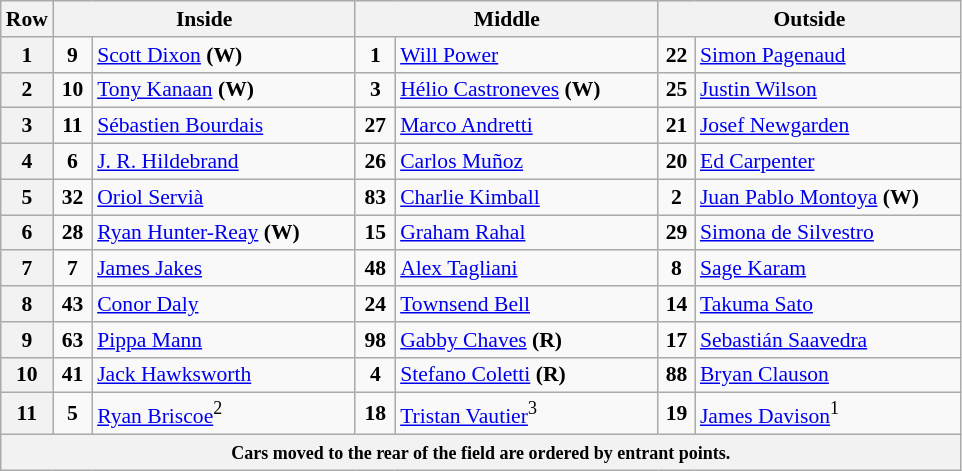<table class="wikitable" style="font-size: 90%;">
<tr>
<th>Row</th>
<th colspan=2 width="195">Inside</th>
<th colspan=2 width="195">Middle</th>
<th colspan=2 width="195">Outside</th>
</tr>
<tr>
<th>1</th>
<td style="text-align:center"><strong>9</strong></td>
<td> <a href='#'>Scott Dixon</a> <strong>(W)</strong></td>
<td style="text-align:center"><strong>1</strong></td>
<td> <a href='#'>Will Power</a></td>
<td style="text-align:center"><strong>22</strong></td>
<td> <a href='#'>Simon Pagenaud</a></td>
</tr>
<tr>
<th>2</th>
<td style="text-align:center"><strong>10</strong></td>
<td> <a href='#'>Tony Kanaan</a> <strong>(W)</strong></td>
<td style="text-align:center"><strong>3</strong></td>
<td> <a href='#'>Hélio Castroneves</a> <strong>(W)</strong></td>
<td style="text-align:center"><strong>25</strong></td>
<td> <a href='#'>Justin Wilson</a></td>
</tr>
<tr>
<th>3</th>
<td style="text-align:center"><strong>11</strong></td>
<td> <a href='#'>Sébastien Bourdais</a></td>
<td style="text-align:center"><strong>27</strong></td>
<td> <a href='#'>Marco Andretti</a></td>
<td style="text-align:center"><strong>21</strong></td>
<td> <a href='#'>Josef Newgarden</a></td>
</tr>
<tr>
<th>4</th>
<td style="text-align:center"><strong>6</strong></td>
<td> <a href='#'>J. R. Hildebrand</a></td>
<td style="text-align:center"><strong>26</strong></td>
<td> <a href='#'>Carlos Muñoz</a></td>
<td style="text-align:center"><strong>20</strong></td>
<td> <a href='#'>Ed Carpenter</a></td>
</tr>
<tr>
<th>5</th>
<td style="text-align:center"><strong>32</strong></td>
<td> <a href='#'>Oriol Servià</a></td>
<td style="text-align:center"><strong>83</strong></td>
<td> <a href='#'>Charlie Kimball</a></td>
<td style="text-align:center"><strong>2</strong></td>
<td> <a href='#'>Juan Pablo Montoya</a> <strong>(W)</strong></td>
</tr>
<tr>
<th>6</th>
<td style="text-align:center"><strong>28</strong></td>
<td> <a href='#'>Ryan Hunter-Reay</a> <strong>(W)</strong></td>
<td style="text-align:center"><strong>15</strong></td>
<td> <a href='#'>Graham Rahal</a></td>
<td style="text-align:center"><strong>29</strong></td>
<td> <a href='#'>Simona de Silvestro</a></td>
</tr>
<tr>
<th>7</th>
<td style="text-align:center"><strong>7</strong></td>
<td> <a href='#'>James Jakes</a></td>
<td style="text-align:center"><strong>48</strong></td>
<td> <a href='#'>Alex Tagliani</a></td>
<td style="text-align:center"><strong>8</strong></td>
<td> <a href='#'>Sage Karam</a></td>
</tr>
<tr>
<th>8</th>
<td style="text-align:center"><strong>43</strong></td>
<td> <a href='#'>Conor Daly</a></td>
<td style="text-align:center"><strong>24</strong></td>
<td> <a href='#'>Townsend Bell</a></td>
<td style="text-align:center"><strong>14</strong></td>
<td> <a href='#'>Takuma Sato</a></td>
</tr>
<tr>
<th>9</th>
<td style="text-align:center"><strong>63</strong></td>
<td> <a href='#'>Pippa Mann</a></td>
<td style="text-align:center"><strong>98</strong></td>
<td> <a href='#'>Gabby Chaves</a> <strong>(R)</strong></td>
<td style="text-align:center"><strong>17</strong></td>
<td> <a href='#'>Sebastián Saavedra</a></td>
</tr>
<tr>
<th>10</th>
<td style="text-align:center"><strong>41</strong></td>
<td> <a href='#'>Jack Hawksworth</a></td>
<td style="text-align:center"><strong>4</strong></td>
<td> <a href='#'>Stefano Coletti</a> <strong>(R)</strong></td>
<td style="text-align:center"><strong>88</strong></td>
<td> <a href='#'>Bryan Clauson</a></td>
</tr>
<tr>
<th>11</th>
<td style="text-align:center"><strong>5</strong></td>
<td> <a href='#'>Ryan Briscoe</a><sup>2</sup></td>
<td style="text-align:center"><strong>18</strong></td>
<td> <a href='#'>Tristan Vautier</a><sup>3</sup></td>
<td style="text-align:center"><strong>19</strong></td>
<td> <a href='#'>James Davison</a><sup>1</sup></td>
</tr>
<tr>
<th colspan=7><small>Cars moved to the rear of the field are ordered by entrant points.</small></th>
</tr>
</table>
